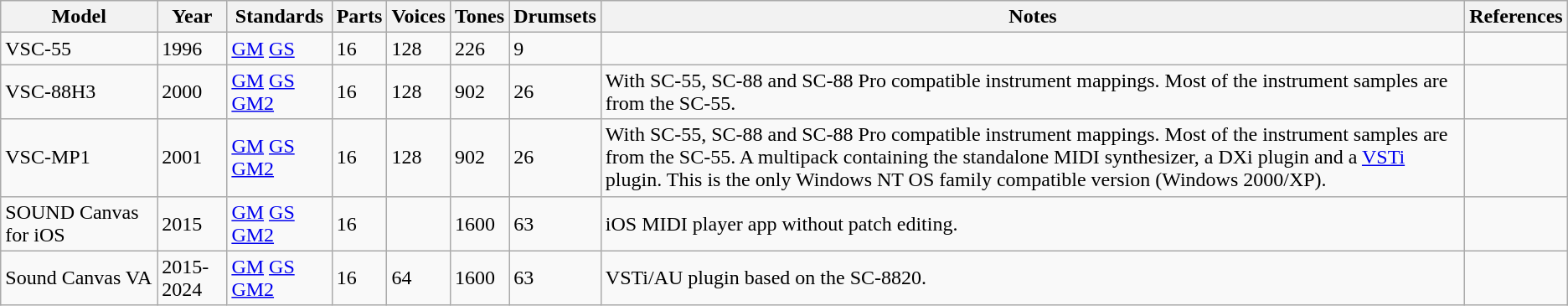<table class="wikitable">
<tr>
<th scope="col" style="width: 10%">Model</th>
<th>Year</th>
<th>Standards</th>
<th>Parts</th>
<th>Voices</th>
<th>Tones</th>
<th>Drumsets</th>
<th>Notes</th>
<th>References</th>
</tr>
<tr>
<td>VSC-55</td>
<td>1996</td>
<td><a href='#'>GM</a> <a href='#'>GS</a></td>
<td>16</td>
<td>128</td>
<td>226</td>
<td>9</td>
<td></td>
<td></td>
</tr>
<tr>
<td>VSC-88H3</td>
<td>2000</td>
<td><a href='#'>GM</a> <a href='#'>GS</a> <a href='#'>GM2</a></td>
<td>16</td>
<td>128</td>
<td>902</td>
<td>26</td>
<td>With SC-55, SC-88 and SC-88 Pro compatible instrument mappings. Most of the instrument samples are from the SC-55.</td>
<td></td>
</tr>
<tr>
<td>VSC-MP1</td>
<td>2001</td>
<td><a href='#'>GM</a> <a href='#'>GS</a> <a href='#'>GM2</a></td>
<td>16</td>
<td>128</td>
<td>902</td>
<td>26</td>
<td>With SC-55, SC-88 and SC-88 Pro compatible instrument mappings. Most of the instrument samples are from the SC-55. A multipack containing the standalone MIDI synthesizer, a DXi plugin and a <a href='#'>VSTi</a> plugin. This is the only Windows NT OS family compatible version (Windows 2000/XP).</td>
<td></td>
</tr>
<tr>
<td>SOUND Canvas for iOS</td>
<td>2015</td>
<td><a href='#'>GM</a> <a href='#'>GS</a> <a href='#'>GM2</a></td>
<td>16</td>
<td></td>
<td>1600</td>
<td>63</td>
<td>iOS MIDI player app without patch editing.</td>
<td></td>
</tr>
<tr>
<td>Sound Canvas VA</td>
<td>2015-2024</td>
<td><a href='#'>GM</a> <a href='#'>GS</a> <a href='#'>GM2</a></td>
<td>16</td>
<td>64</td>
<td>1600</td>
<td>63</td>
<td>VSTi/AU plugin based on the SC-8820.</td>
<td><br></td>
</tr>
</table>
